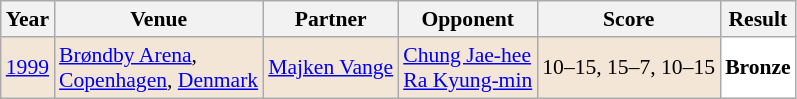<table class="sortable wikitable" style="font-size: 90%;">
<tr>
<th>Year</th>
<th>Venue</th>
<th>Partner</th>
<th>Opponent</th>
<th>Score</th>
<th>Result</th>
</tr>
<tr style="background:#F3E6D7">
<td align="center"><a href='#'>1999</a></td>
<td align="left"><a href='#'>Brøndby Arena</a>,<br><a href='#'>Copenhagen</a>, <a href='#'>Denmark</a></td>
<td align="left"> <a href='#'>Majken Vange</a></td>
<td align="left"> <a href='#'>Chung Jae-hee</a> <br>  <a href='#'>Ra Kyung-min</a></td>
<td align="left">10–15, 15–7, 10–15</td>
<td style="text-align:left; background: white"> <strong>Bronze</strong></td>
</tr>
</table>
